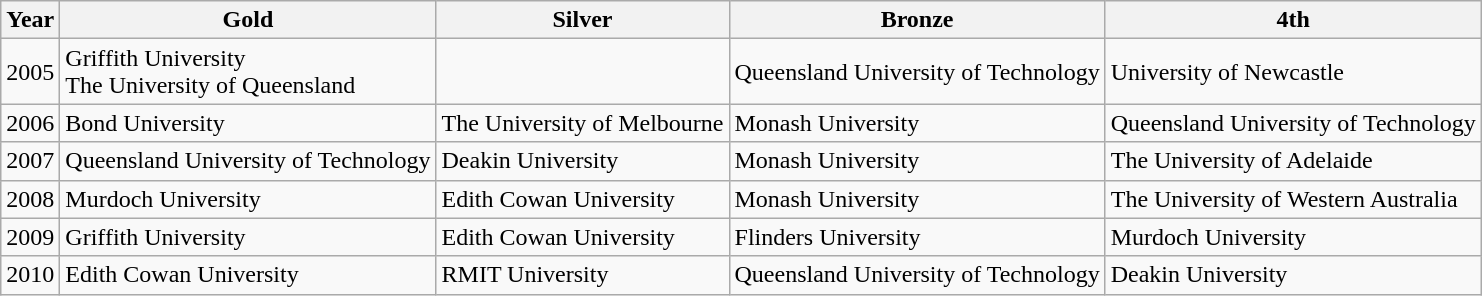<table class="wikitable">
<tr>
<th>Year</th>
<th>Gold</th>
<th>Silver</th>
<th>Bronze</th>
<th>4th</th>
</tr>
<tr>
<td>2005</td>
<td>Griffith University<br>The University of Queensland</td>
<td></td>
<td>Queensland University of Technology</td>
<td>University of Newcastle</td>
</tr>
<tr>
<td>2006</td>
<td>Bond University</td>
<td>The University of Melbourne</td>
<td>Monash University</td>
<td>Queensland University of Technology</td>
</tr>
<tr>
<td>2007</td>
<td>Queensland University of Technology</td>
<td>Deakin University</td>
<td>Monash University</td>
<td>The University of Adelaide</td>
</tr>
<tr>
<td>2008</td>
<td>Murdoch University</td>
<td>Edith Cowan University</td>
<td>Monash University</td>
<td>The University of Western Australia</td>
</tr>
<tr>
<td>2009</td>
<td>Griffith University</td>
<td>Edith Cowan University</td>
<td>Flinders University</td>
<td>Murdoch University</td>
</tr>
<tr>
<td>2010</td>
<td>Edith Cowan University</td>
<td>RMIT University</td>
<td>Queensland University of Technology</td>
<td>Deakin University</td>
</tr>
</table>
